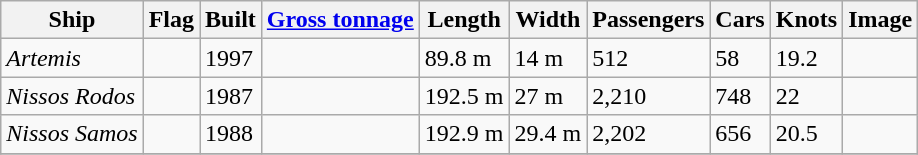<table class="wikitable">
<tr>
<th>Ship</th>
<th>Flag</th>
<th>Built</th>
<th><a href='#'>Gross tonnage</a></th>
<th>Length</th>
<th>Width</th>
<th>Passengers</th>
<th>Cars</th>
<th>Knots</th>
<th>Image</th>
</tr>
<tr>
<td><em>Artemis</em></td>
<td></td>
<td>1997</td>
<td></td>
<td>89.8 m</td>
<td>14 m</td>
<td>512</td>
<td>58</td>
<td>19.2</td>
<td></td>
</tr>
<tr>
<td><em>Nissos Rodos</em></td>
<td></td>
<td>1987</td>
<td></td>
<td>192.5 m</td>
<td>27 m</td>
<td>2,210</td>
<td>748</td>
<td>22</td>
<td></td>
</tr>
<tr>
<td><em>Nissos Samos</em></td>
<td></td>
<td>1988</td>
<td></td>
<td>192.9 m</td>
<td>29.4 m</td>
<td>2,202</td>
<td>656</td>
<td>20.5</td>
<td></td>
</tr>
<tr>
</tr>
</table>
